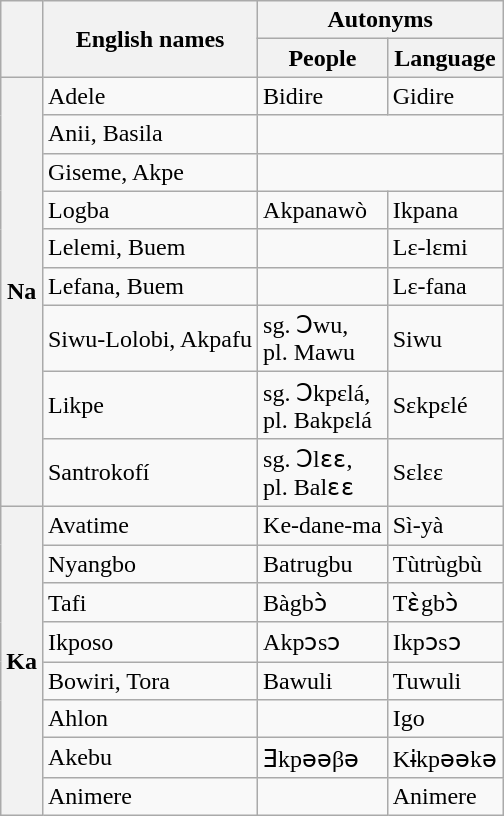<table class=wikitable>
<tr>
<th rowspan=2></th>
<th rowspan=2>English names</th>
<th colspan=2>Autonyms</th>
</tr>
<tr>
<th>People</th>
<th>Language</th>
</tr>
<tr>
<th rowspan=9>Na</th>
<td>Adele</td>
<td>Bidire</td>
<td>Gidire</td>
</tr>
<tr>
<td>Anii, Basila</td>
<td colspan=2></td>
</tr>
<tr>
<td>Giseme, Akpe</td>
<td colspan=2></td>
</tr>
<tr>
<td>Logba</td>
<td>Akpanawò</td>
<td>Ikpana</td>
</tr>
<tr>
<td>Lelemi, Buem</td>
<td></td>
<td>Lε-lεmi</td>
</tr>
<tr>
<td>Lefana, Buem</td>
<td></td>
<td>Lε-fana</td>
</tr>
<tr>
<td>Siwu-Lolobi, Akpafu</td>
<td>sg. Ɔwu,<br> pl. Mawu</td>
<td>Siwu</td>
</tr>
<tr>
<td>Likpe</td>
<td>sg. Ɔkpεlá,<br> pl. Bakpεlá</td>
<td>Sεkpεlé</td>
</tr>
<tr>
<td>Santrokofí</td>
<td>sg. Ɔlɛɛ,<br> pl. Balɛɛ</td>
<td>Sεlεε</td>
</tr>
<tr>
<th rowspan=8>Ka</th>
<td>Avatime</td>
<td>Ke-dane-ma</td>
<td>Sì-yà</td>
</tr>
<tr>
<td>Nyangbo</td>
<td>Batrugbu</td>
<td>Tùtrùgbù</td>
</tr>
<tr>
<td>Tafi</td>
<td>Bàgbɔ̀</td>
<td>Tɛ̀gbɔ̀</td>
</tr>
<tr>
<td>Ikposo</td>
<td>Akpɔsɔ</td>
<td>Ikpɔsɔ</td>
</tr>
<tr>
<td>Bowiri, Tora</td>
<td>Bawuli</td>
<td>Tuwuli</td>
</tr>
<tr>
<td>Ahlon</td>
<td></td>
<td>Igo</td>
</tr>
<tr>
<td>Akebu</td>
<td>Ǝkpǝǝβǝ</td>
<td>Kɨkpǝǝkǝ</td>
</tr>
<tr>
<td>Animere</td>
<td></td>
<td>Animere</td>
</tr>
</table>
